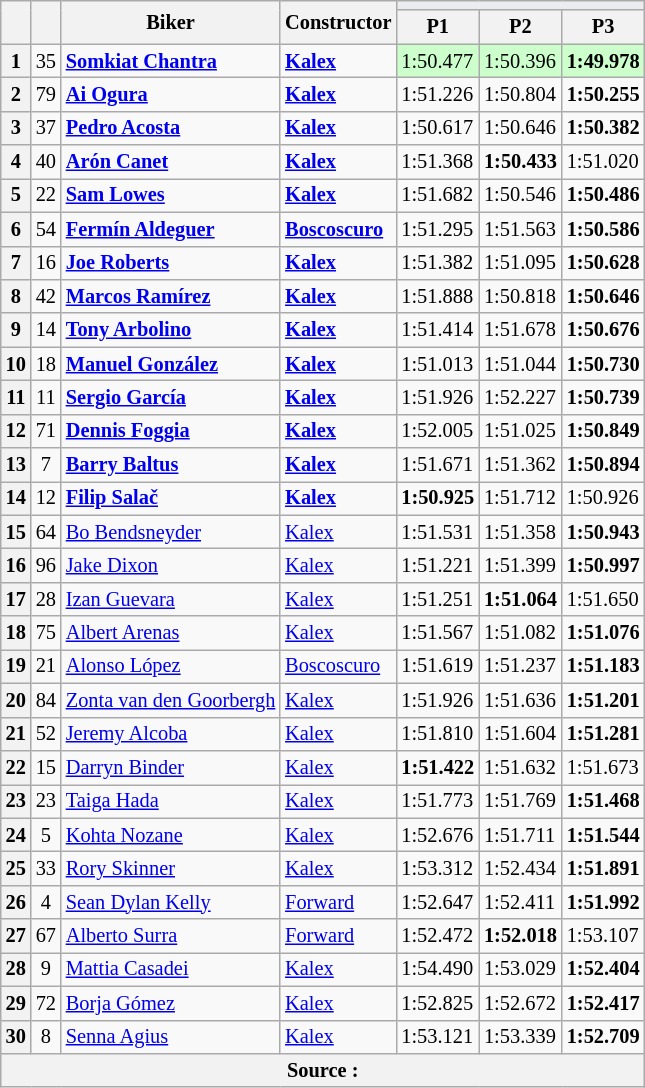<table class="wikitable sortable" style="font-size: 85%;">
<tr>
<th rowspan="2"></th>
<th rowspan="2"></th>
<th rowspan="2">Biker</th>
<th rowspan="2">Constructor</th>
<th colspan="3" style="background:#eaecf0; text-align:center;"></th>
</tr>
<tr>
<th scope="col">P1</th>
<th scope="col">P2</th>
<th scope="col">P3</th>
</tr>
<tr>
<th scope="row">1</th>
<td align="center">35</td>
<td><strong> <a href='#'>Somkiat Chantra</a></strong></td>
<td><strong><a href='#'>Kalex</a></strong></td>
<td style="background:#ccffcc;">1:50.477</td>
<td style="background:#ccffcc;">1:50.396</td>
<td style="background:#ccffcc;"><strong>1:49.978</strong></td>
</tr>
<tr>
<th scope="row">2</th>
<td align="center">79</td>
<td><strong> <a href='#'>Ai Ogura</a></strong></td>
<td><strong><a href='#'>Kalex</a></strong></td>
<td>1:51.226</td>
<td>1:50.804</td>
<td><strong>1:50.255</strong></td>
</tr>
<tr>
<th scope="row">3</th>
<td align="center">37</td>
<td><strong> <a href='#'>Pedro Acosta</a></strong></td>
<td><strong><a href='#'>Kalex</a></strong></td>
<td>1:50.617</td>
<td>1:50.646</td>
<td><strong>1:50.382</strong></td>
</tr>
<tr>
<th scope="row">4</th>
<td align="center">40</td>
<td><strong> <a href='#'>Arón Canet</a></strong></td>
<td><strong><a href='#'>Kalex</a></strong></td>
<td>1:51.368</td>
<td><strong>1:50.433</strong></td>
<td>1:51.020</td>
</tr>
<tr>
<th scope="row">5</th>
<td align="center">22</td>
<td><strong> <a href='#'>Sam Lowes</a></strong></td>
<td><strong><a href='#'>Kalex</a></strong></td>
<td>1:51.682</td>
<td>1:50.546</td>
<td><strong>1:50.486</strong></td>
</tr>
<tr>
<th scope="row">6</th>
<td align="center">54</td>
<td><strong> <a href='#'>Fermín Aldeguer</a></strong></td>
<td><strong><a href='#'>Boscoscuro</a></strong></td>
<td>1:51.295</td>
<td>1:51.563</td>
<td><strong>1:50.586</strong></td>
</tr>
<tr>
<th scope="row">7</th>
<td align="center">16</td>
<td><strong> <a href='#'>Joe Roberts</a></strong></td>
<td><strong><a href='#'>Kalex</a></strong></td>
<td>1:51.382</td>
<td>1:51.095</td>
<td><strong>1:50.628</strong></td>
</tr>
<tr>
<th scope="row">8</th>
<td align="center">42</td>
<td><strong> <a href='#'>Marcos Ramírez</a></strong></td>
<td><strong><a href='#'>Kalex</a></strong></td>
<td>1:51.888</td>
<td>1:50.818</td>
<td><strong>1:50.646</strong></td>
</tr>
<tr>
<th scope="row">9</th>
<td align="center">14</td>
<td><strong></strong> <strong><a href='#'>Tony Arbolino</a></strong></td>
<td><strong><a href='#'>Kalex</a></strong></td>
<td>1:51.414</td>
<td>1:51.678</td>
<td><strong>1:50.676</strong></td>
</tr>
<tr>
<th scope="row">10</th>
<td align="center">18</td>
<td><strong> <a href='#'>Manuel González</a></strong></td>
<td><strong><a href='#'>Kalex</a></strong></td>
<td>1:51.013</td>
<td>1:51.044</td>
<td><strong>1:50.730</strong></td>
</tr>
<tr>
<th scope="row">11</th>
<td align="center">11</td>
<td><strong> <a href='#'>Sergio García</a></strong></td>
<td><strong><a href='#'>Kalex</a></strong></td>
<td>1:51.926</td>
<td>1:52.227</td>
<td><strong>1:50.739</strong></td>
</tr>
<tr>
<th scope="row">12</th>
<td align="center">71</td>
<td><strong> <a href='#'>Dennis Foggia</a></strong></td>
<td><strong><a href='#'>Kalex</a></strong></td>
<td>1:52.005</td>
<td>1:51.025</td>
<td><strong>1:50.849</strong></td>
</tr>
<tr>
<th scope="row">13</th>
<td align="center">7</td>
<td><strong> <a href='#'>Barry Baltus</a></strong></td>
<td><strong><a href='#'>Kalex</a></strong></td>
<td>1:51.671</td>
<td>1:51.362</td>
<td><strong>1:50.894</strong></td>
</tr>
<tr>
<th scope="row">14</th>
<td align="center">12</td>
<td><strong> <a href='#'>Filip Salač</a></strong></td>
<td><strong><a href='#'>Kalex</a></strong></td>
<td><strong>1:50.925</strong></td>
<td>1:51.712</td>
<td>1:50.926</td>
</tr>
<tr>
<th scope="row">15</th>
<td align="center">64</td>
<td> <a href='#'>Bo Bendsneyder</a></td>
<td><a href='#'>Kalex</a></td>
<td>1:51.531</td>
<td>1:51.358</td>
<td><strong>1:50.943</strong></td>
</tr>
<tr>
<th scope="row">16</th>
<td align="center">96</td>
<td> <a href='#'>Jake Dixon</a></td>
<td><a href='#'>Kalex</a></td>
<td>1:51.221</td>
<td>1:51.399</td>
<td><strong>1:50.997</strong></td>
</tr>
<tr>
<th scope="row">17</th>
<td align="center">28</td>
<td> <a href='#'>Izan Guevara</a></td>
<td><a href='#'>Kalex</a></td>
<td>1:51.251</td>
<td><strong>1:51.064</strong></td>
<td>1:51.650</td>
</tr>
<tr>
<th scope="row">18</th>
<td align="center">75</td>
<td> <a href='#'>Albert Arenas</a></td>
<td><a href='#'>Kalex</a></td>
<td>1:51.567</td>
<td>1:51.082</td>
<td><strong>1:51.076</strong></td>
</tr>
<tr>
<th scope="row">19</th>
<td align="center">21</td>
<td> <a href='#'>Alonso López</a></td>
<td><a href='#'>Boscoscuro</a></td>
<td>1:51.619</td>
<td>1:51.237</td>
<td><strong>1:51.183</strong></td>
</tr>
<tr>
<th scope="row">20</th>
<td align="center">84</td>
<td> <a href='#'>Zonta van den Goorbergh</a></td>
<td><a href='#'>Kalex</a></td>
<td>1:51.926</td>
<td>1:51.636</td>
<td><strong>1:51.201</strong></td>
</tr>
<tr>
<th scope="row">21</th>
<td align="center">52</td>
<td> <a href='#'>Jeremy Alcoba</a></td>
<td><a href='#'>Kalex</a></td>
<td>1:51.810</td>
<td>1:51.604</td>
<td><strong>1:51.281</strong></td>
</tr>
<tr>
<th scope="row">22</th>
<td align="center">15</td>
<td> <a href='#'>Darryn Binder</a></td>
<td><a href='#'>Kalex</a></td>
<td><strong>1:51.422</strong></td>
<td>1:51.632</td>
<td>1:51.673</td>
</tr>
<tr>
<th scope="row">23</th>
<td align="center">23</td>
<td> <a href='#'>Taiga Hada</a></td>
<td><a href='#'>Kalex</a></td>
<td>1:51.773</td>
<td>1:51.769</td>
<td><strong>1:51.468</strong></td>
</tr>
<tr>
<th scope="row">24</th>
<td align="center">5</td>
<td> <a href='#'>Kohta Nozane</a></td>
<td><a href='#'>Kalex</a></td>
<td>1:52.676</td>
<td>1:51.711</td>
<td><strong>1:51.544</strong></td>
</tr>
<tr>
<th scope="row">25</th>
<td align="center">33</td>
<td> <a href='#'>Rory Skinner</a></td>
<td><a href='#'>Kalex</a></td>
<td>1:53.312</td>
<td>1:52.434</td>
<td><strong>1:51.891</strong></td>
</tr>
<tr>
<th scope="row">26</th>
<td align="center">4</td>
<td> <a href='#'>Sean Dylan Kelly</a></td>
<td><a href='#'>Forward</a></td>
<td>1:52.647</td>
<td>1:52.411</td>
<td><strong>1:51.992</strong></td>
</tr>
<tr>
<th scope="row">27</th>
<td align="center">67</td>
<td> <a href='#'>Alberto Surra</a></td>
<td><a href='#'>Forward</a></td>
<td>1:52.472</td>
<td><strong>1:52.018</strong></td>
<td>1:53.107</td>
</tr>
<tr>
<th scope="row">28</th>
<td align="center">9</td>
<td> <a href='#'>Mattia Casadei</a></td>
<td><a href='#'>Kalex</a></td>
<td>1:54.490</td>
<td>1:53.029</td>
<td><strong>1:52.404</strong></td>
</tr>
<tr>
<th scope="row">29</th>
<td align="center">72</td>
<td> <a href='#'>Borja Gómez</a></td>
<td><a href='#'>Kalex</a></td>
<td>1:52.825</td>
<td>1:52.672</td>
<td><strong>1:52.417</strong></td>
</tr>
<tr>
<th scope="row">30</th>
<td align="center">8</td>
<td> <a href='#'>Senna Agius</a></td>
<td><a href='#'>Kalex</a></td>
<td>1:53.121</td>
<td>1:53.339</td>
<td><strong>1:52.709</strong></td>
</tr>
<tr>
<th colspan="7">Source : </th>
</tr>
</table>
